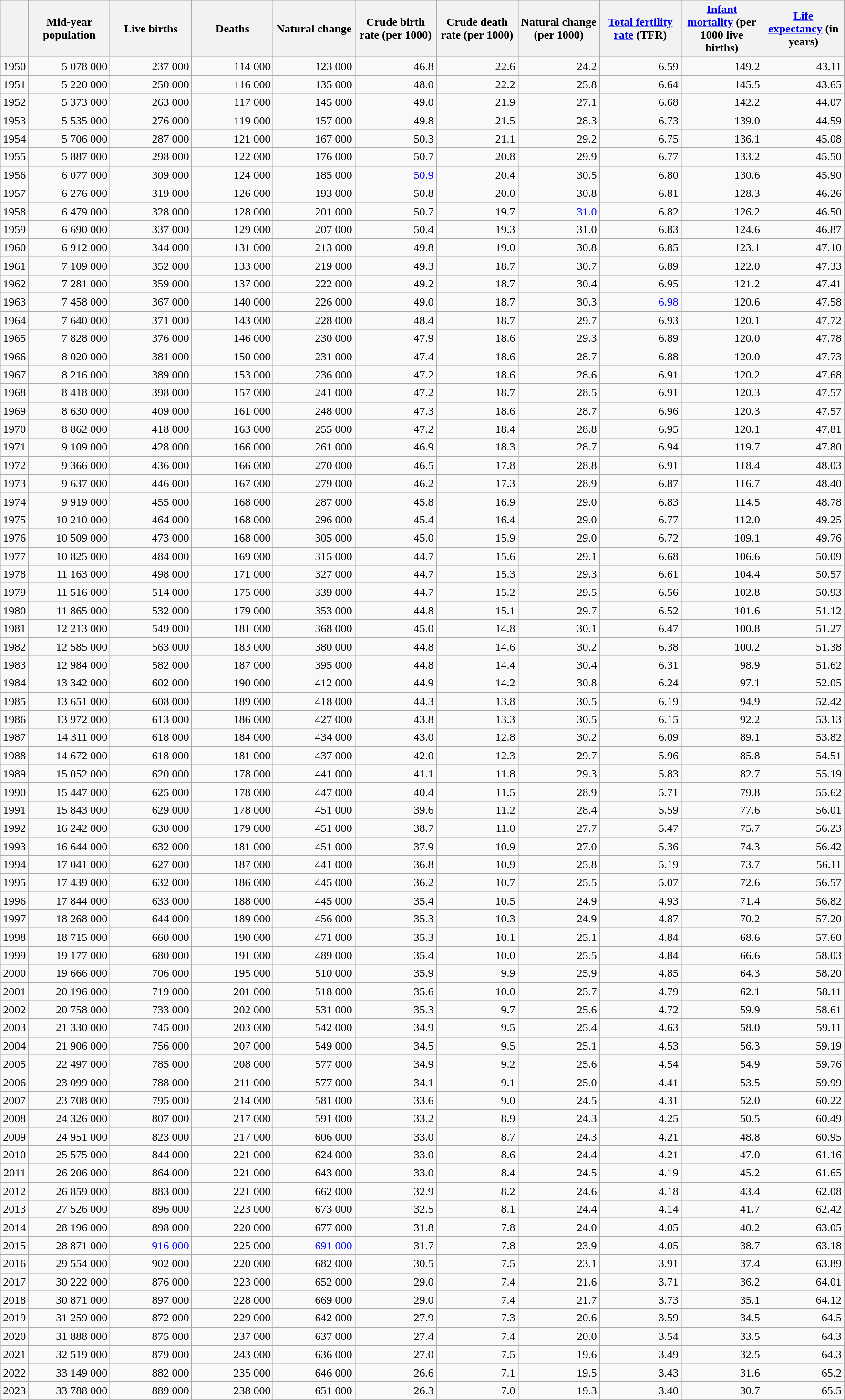<table class="wikitable sortable" style="text-align:right">
<tr>
<th></th>
<th style="width:80pt;">Mid-year population</th>
<th style="width:80pt;">Live births</th>
<th style="width:80pt;">Deaths</th>
<th style="width:80pt;">Natural change</th>
<th style="width:80pt;">Crude birth rate (per 1000)</th>
<th style="width:80pt;">Crude death rate (per 1000)</th>
<th style="width:80pt;">Natural change (per 1000)</th>
<th style="width:80pt;"><a href='#'>Total fertility rate</a> (TFR)</th>
<th style="width:80pt;"><a href='#'>Infant mortality</a> (per 1000 live births)</th>
<th style="width:80pt;"><a href='#'>Life expectancy</a> (in years)</th>
</tr>
<tr>
<td>1950</td>
<td>5 078 000</td>
<td>   237 000</td>
<td>   114 000</td>
<td>   123 000</td>
<td>46.8</td>
<td>22.6</td>
<td>24.2</td>
<td>6.59</td>
<td>149.2</td>
<td>43.11</td>
</tr>
<tr>
<td>1951</td>
<td>  5 220 000</td>
<td>  250 000</td>
<td>  116 000</td>
<td>  135 000</td>
<td>48.0</td>
<td>22.2</td>
<td>25.8</td>
<td>6.64</td>
<td>145.5</td>
<td>43.65</td>
</tr>
<tr>
<td>1952</td>
<td>  5 373 000</td>
<td>  263 000</td>
<td>  117 000</td>
<td>  145 000</td>
<td>49.0</td>
<td>21.9</td>
<td>27.1</td>
<td>6.68</td>
<td>142.2</td>
<td>44.07</td>
</tr>
<tr>
<td>1953</td>
<td>  5 535 000</td>
<td>  276 000</td>
<td>  119 000</td>
<td>  157 000</td>
<td>49.8</td>
<td>21.5</td>
<td>28.3</td>
<td>6.73</td>
<td>139.0</td>
<td>44.59</td>
</tr>
<tr>
<td>1954</td>
<td>  5 706 000</td>
<td>  287 000</td>
<td>  121 000</td>
<td>  167 000</td>
<td>50.3</td>
<td>21.1</td>
<td>29.2</td>
<td>6.75</td>
<td>136.1</td>
<td>45.08</td>
</tr>
<tr>
<td>1955</td>
<td>  5 887 000</td>
<td>  298 000</td>
<td>  122 000</td>
<td>  176 000</td>
<td>50.7</td>
<td>20.8</td>
<td>29.9</td>
<td>6.77</td>
<td>133.2</td>
<td>45.50</td>
</tr>
<tr>
<td>1956</td>
<td>  6 077 000</td>
<td>  309 000</td>
<td>  124 000</td>
<td>  185 000</td>
<td style="color:blue">50.9</td>
<td>20.4</td>
<td>30.5</td>
<td>6.80</td>
<td>130.6</td>
<td>45.90</td>
</tr>
<tr>
<td>1957</td>
<td>  6 276 000</td>
<td>  319 000</td>
<td>  126 000</td>
<td>  193 000</td>
<td>50.8</td>
<td>20.0</td>
<td>30.8</td>
<td>6.81</td>
<td>128.3</td>
<td>46.26</td>
</tr>
<tr>
<td>1958</td>
<td>  6 479 000</td>
<td>  328 000</td>
<td>  128 000</td>
<td>  201 000</td>
<td>50.7</td>
<td>19.7</td>
<td style="color:blue">31.0</td>
<td>6.82</td>
<td>126.2</td>
<td>46.50</td>
</tr>
<tr>
<td>1959</td>
<td>  6 690 000</td>
<td>  337 000</td>
<td>  129 000</td>
<td>  207 000</td>
<td>50.4</td>
<td>19.3</td>
<td>31.0</td>
<td>6.83</td>
<td>124.6</td>
<td>46.87</td>
</tr>
<tr>
<td>1960</td>
<td>  6 912 000</td>
<td>  344 000</td>
<td>  131 000</td>
<td>  213 000</td>
<td>49.8</td>
<td>19.0</td>
<td>30.8</td>
<td>6.85</td>
<td>123.1</td>
<td>47.10</td>
</tr>
<tr>
<td>1961</td>
<td>  7 109 000</td>
<td>  352 000</td>
<td>  133 000</td>
<td>  219 000</td>
<td>49.3</td>
<td>18.7</td>
<td>30.7</td>
<td>6.89</td>
<td>122.0</td>
<td>47.33</td>
</tr>
<tr>
<td>1962</td>
<td>  7 281 000</td>
<td>  359 000</td>
<td>  137 000</td>
<td>  222 000</td>
<td>49.2</td>
<td>18.7</td>
<td>30.4</td>
<td>6.95</td>
<td>121.2</td>
<td>47.41</td>
</tr>
<tr>
<td>1963</td>
<td>  7 458 000</td>
<td>  367 000</td>
<td>  140 000</td>
<td>  226 000</td>
<td>49.0</td>
<td>18.7</td>
<td>30.3</td>
<td style="color:blue">6.98</td>
<td>120.6</td>
<td>47.58</td>
</tr>
<tr>
<td>1964</td>
<td>  7 640 000</td>
<td>  371 000</td>
<td>  143 000</td>
<td>  228 000</td>
<td>48.4</td>
<td>18.7</td>
<td>29.7</td>
<td>6.93</td>
<td>120.1</td>
<td>47.72</td>
</tr>
<tr>
<td>1965</td>
<td>  7 828 000</td>
<td>  376 000</td>
<td>  146 000</td>
<td>  230 000</td>
<td>47.9</td>
<td>18.6</td>
<td>29.3</td>
<td>6.89</td>
<td>120.0</td>
<td>47.78</td>
</tr>
<tr>
<td>1966</td>
<td>  8 020 000</td>
<td>  381 000</td>
<td>  150 000</td>
<td>  231 000</td>
<td>47.4</td>
<td>18.6</td>
<td>28.7</td>
<td>6.88</td>
<td>120.0</td>
<td>47.73</td>
</tr>
<tr>
<td>1967</td>
<td>  8 216 000</td>
<td>  389 000</td>
<td>  153 000</td>
<td>  236 000</td>
<td>47.2</td>
<td>18.6</td>
<td>28.6</td>
<td>6.91</td>
<td>120.2</td>
<td>47.68</td>
</tr>
<tr>
<td>1968</td>
<td>  8 418 000</td>
<td>  398 000</td>
<td>  157 000</td>
<td>  241 000</td>
<td>47.2</td>
<td>18.7</td>
<td>28.5</td>
<td>6.91</td>
<td>120.3</td>
<td>47.57</td>
</tr>
<tr>
<td>1969</td>
<td>  8 630 000</td>
<td>  409 000</td>
<td>  161 000</td>
<td>  248 000</td>
<td>47.3</td>
<td>18.6</td>
<td>28.7</td>
<td>6.96</td>
<td>120.3</td>
<td>47.57</td>
</tr>
<tr>
<td>1970</td>
<td>  8 862 000</td>
<td>  418 000</td>
<td>  163 000</td>
<td>  255 000</td>
<td>47.2</td>
<td>18.4</td>
<td>28.8</td>
<td>6.95</td>
<td>120.1</td>
<td>47.81</td>
</tr>
<tr>
<td>1971</td>
<td>  9 109 000</td>
<td>  428 000</td>
<td>  166 000</td>
<td>  261 000</td>
<td>46.9</td>
<td>18.3</td>
<td>28.7</td>
<td>6.94</td>
<td>119.7</td>
<td>47.80</td>
</tr>
<tr>
<td>1972</td>
<td>  9 366 000</td>
<td>  436 000</td>
<td>  166 000</td>
<td>  270 000</td>
<td>46.5</td>
<td>17.8</td>
<td>28.8</td>
<td>6.91</td>
<td>118.4</td>
<td>48.03</td>
</tr>
<tr>
<td>1973</td>
<td>  9 637 000</td>
<td>  446 000</td>
<td>  167 000</td>
<td>  279 000</td>
<td>46.2</td>
<td>17.3</td>
<td>28.9</td>
<td>6.87</td>
<td>116.7</td>
<td>48.40</td>
</tr>
<tr>
<td>1974</td>
<td>  9 919 000</td>
<td>  455 000</td>
<td>  168 000</td>
<td>  287 000</td>
<td>45.8</td>
<td>16.9</td>
<td>29.0</td>
<td>6.83</td>
<td>114.5</td>
<td>48.78</td>
</tr>
<tr>
<td>1975</td>
<td>  10 210 000</td>
<td>  464 000</td>
<td>  168 000</td>
<td>  296 000</td>
<td>45.4</td>
<td>16.4</td>
<td>29.0</td>
<td>6.77</td>
<td>112.0</td>
<td>49.25</td>
</tr>
<tr>
<td>1976</td>
<td>  10 509 000</td>
<td>  473 000</td>
<td>  168 000</td>
<td>  305 000</td>
<td>45.0</td>
<td>15.9</td>
<td>29.0</td>
<td>6.72</td>
<td>109.1</td>
<td>49.76</td>
</tr>
<tr>
<td>1977</td>
<td>  10 825 000</td>
<td>  484 000</td>
<td>  169 000</td>
<td>  315 000</td>
<td>44.7</td>
<td>15.6</td>
<td>29.1</td>
<td>6.68</td>
<td>106.6</td>
<td>50.09</td>
</tr>
<tr>
<td>1978</td>
<td>  11 163 000</td>
<td>  498 000</td>
<td>  171 000</td>
<td>  327 000</td>
<td>44.7</td>
<td>15.3</td>
<td>29.3</td>
<td>6.61</td>
<td>104.4</td>
<td>50.57</td>
</tr>
<tr>
<td>1979</td>
<td>  11 516 000</td>
<td>  514 000</td>
<td>  175 000</td>
<td>  339 000</td>
<td>44.7</td>
<td>15.2</td>
<td>29.5</td>
<td>6.56</td>
<td>102.8</td>
<td>50.93</td>
</tr>
<tr>
<td>1980</td>
<td>  11 865 000</td>
<td>  532 000</td>
<td>  179 000</td>
<td>  353 000</td>
<td>44.8</td>
<td>15.1</td>
<td>29.7</td>
<td>6.52</td>
<td>101.6</td>
<td>51.12</td>
</tr>
<tr>
<td>1981</td>
<td>  12 213 000</td>
<td>  549 000</td>
<td>  181 000</td>
<td>  368 000</td>
<td>45.0</td>
<td>14.8</td>
<td>30.1</td>
<td>6.47</td>
<td>100.8</td>
<td>51.27</td>
</tr>
<tr>
<td>1982</td>
<td>  12 585 000</td>
<td>  563 000</td>
<td>  183 000</td>
<td>  380 000</td>
<td>44.8</td>
<td>14.6</td>
<td>30.2</td>
<td>6.38</td>
<td>100.2</td>
<td>51.38</td>
</tr>
<tr>
<td>1983</td>
<td>  12 984 000</td>
<td>  582 000</td>
<td>  187 000</td>
<td>  395 000</td>
<td>44.8</td>
<td>14.4</td>
<td>30.4</td>
<td>6.31</td>
<td>98.9</td>
<td>51.62</td>
</tr>
<tr>
<td>1984</td>
<td>  13 342 000</td>
<td>  602 000</td>
<td>  190 000</td>
<td>  412 000</td>
<td>44.9</td>
<td>14.2</td>
<td>30.8</td>
<td>6.24</td>
<td>97.1</td>
<td>52.05</td>
</tr>
<tr>
<td>1985</td>
<td>  13 651 000</td>
<td>  608 000</td>
<td>  189 000</td>
<td>  418 000</td>
<td>44.3</td>
<td>13.8</td>
<td>30.5</td>
<td>6.19</td>
<td>94.9</td>
<td>52.42</td>
</tr>
<tr>
<td>1986</td>
<td>  13 972 000</td>
<td>  613 000</td>
<td>  186 000</td>
<td>  427 000</td>
<td>43.8</td>
<td>13.3</td>
<td>30.5</td>
<td>6.15</td>
<td>92.2</td>
<td>53.13</td>
</tr>
<tr>
<td>1987</td>
<td>  14 311 000</td>
<td>  618 000</td>
<td>  184 000</td>
<td>  434 000</td>
<td>43.0</td>
<td>12.8</td>
<td>30.2</td>
<td>6.09</td>
<td>89.1</td>
<td>53.82</td>
</tr>
<tr>
<td>1988</td>
<td>  14 672 000</td>
<td>  618 000</td>
<td>  181 000</td>
<td>  437 000</td>
<td>42.0</td>
<td>12.3</td>
<td>29.7</td>
<td>5.96</td>
<td>85.8</td>
<td>54.51</td>
</tr>
<tr>
<td>1989</td>
<td>  15 052 000</td>
<td>  620 000</td>
<td>  178 000</td>
<td>  441 000</td>
<td>41.1</td>
<td>11.8</td>
<td>29.3</td>
<td>5.83</td>
<td>82.7</td>
<td>55.19</td>
</tr>
<tr>
<td>1990</td>
<td>  15 447 000</td>
<td>  625 000</td>
<td>  178 000</td>
<td>  447 000</td>
<td>40.4</td>
<td>11.5</td>
<td>28.9</td>
<td>5.71</td>
<td>79.8</td>
<td>55.62</td>
</tr>
<tr>
<td>1991</td>
<td>  15 843 000</td>
<td>  629 000</td>
<td>  178 000</td>
<td>  451 000</td>
<td>39.6</td>
<td>11.2</td>
<td>28.4</td>
<td>5.59</td>
<td>77.6</td>
<td>56.01</td>
</tr>
<tr>
<td>1992</td>
<td>  16 242 000</td>
<td>  630 000</td>
<td>  179 000</td>
<td>  451 000</td>
<td>38.7</td>
<td>11.0</td>
<td>27.7</td>
<td>5.47</td>
<td>75.7</td>
<td>56.23</td>
</tr>
<tr>
<td>1993</td>
<td>  16 644 000</td>
<td>  632 000</td>
<td>  181 000</td>
<td>  451 000</td>
<td>37.9</td>
<td>10.9</td>
<td>27.0</td>
<td>5.36</td>
<td>74.3</td>
<td>56.42</td>
</tr>
<tr>
<td>1994</td>
<td>  17 041 000</td>
<td>  627 000</td>
<td>  187 000</td>
<td>  441 000</td>
<td>36.8</td>
<td>10.9</td>
<td>25.8</td>
<td>5.19</td>
<td>73.7</td>
<td>56.11</td>
</tr>
<tr>
<td>1995</td>
<td>  17 439 000</td>
<td>  632 000</td>
<td>  186 000</td>
<td>  445 000</td>
<td>36.2</td>
<td>10.7</td>
<td>25.5</td>
<td>5.07</td>
<td>72.6</td>
<td>56.57</td>
</tr>
<tr>
<td>1996</td>
<td>  17 844 000</td>
<td>  633 000</td>
<td>  188 000</td>
<td>  445 000</td>
<td>35.4</td>
<td>10.5</td>
<td>24.9</td>
<td>4.93</td>
<td>71.4</td>
<td>56.82</td>
</tr>
<tr>
<td>1997</td>
<td>  18 268 000</td>
<td>  644 000</td>
<td>  189 000</td>
<td>  456 000</td>
<td>35.3</td>
<td>10.3</td>
<td>24.9</td>
<td>4.87</td>
<td>70.2</td>
<td>57.20</td>
</tr>
<tr>
<td>1998</td>
<td>  18 715 000</td>
<td>  660 000</td>
<td>  190 000</td>
<td>  471 000</td>
<td>35.3</td>
<td>10.1</td>
<td>25.1</td>
<td>4.84</td>
<td>68.6</td>
<td>57.60</td>
</tr>
<tr>
<td>1999</td>
<td>  19 177 000</td>
<td>  680 000</td>
<td>  191 000</td>
<td>  489 000</td>
<td>35.4</td>
<td>10.0</td>
<td>25.5</td>
<td>4.84</td>
<td>66.6</td>
<td>58.03</td>
</tr>
<tr>
<td>2000</td>
<td>  19 666 000</td>
<td>  706 000</td>
<td>  195 000</td>
<td>  510 000</td>
<td>35.9</td>
<td>9.9</td>
<td>25.9</td>
<td>4.85</td>
<td>64.3</td>
<td>58.20</td>
</tr>
<tr>
<td>2001</td>
<td>  20 196 000</td>
<td>  719 000</td>
<td>  201 000</td>
<td>  518 000</td>
<td>35.6</td>
<td>10.0</td>
<td>25.7</td>
<td>4.79</td>
<td>62.1</td>
<td>58.11</td>
</tr>
<tr>
<td>2002</td>
<td>  20 758 000</td>
<td>  733 000</td>
<td>  202 000</td>
<td>  531 000</td>
<td>35.3</td>
<td>9.7</td>
<td>25.6</td>
<td>4.72</td>
<td>59.9</td>
<td>58.61</td>
</tr>
<tr>
<td>2003</td>
<td>  21 330 000</td>
<td>  745 000</td>
<td>  203 000</td>
<td>  542 000</td>
<td>34.9</td>
<td>9.5</td>
<td>25.4</td>
<td>4.63</td>
<td>58.0</td>
<td>59.11</td>
</tr>
<tr>
<td>2004</td>
<td>  21 906 000</td>
<td>  756 000</td>
<td>  207 000</td>
<td>  549 000</td>
<td>34.5</td>
<td>9.5</td>
<td>25.1</td>
<td>4.53</td>
<td>56.3</td>
<td>59.19</td>
</tr>
<tr>
<td>2005</td>
<td>  22 497 000</td>
<td>  785 000</td>
<td>  208 000</td>
<td>  577 000</td>
<td>34.9</td>
<td>9.2</td>
<td>25.6</td>
<td>4.54</td>
<td>54.9</td>
<td>59.76</td>
</tr>
<tr>
<td>2006</td>
<td>  23 099 000</td>
<td>  788 000</td>
<td>  211 000</td>
<td>  577 000</td>
<td>34.1</td>
<td>9.1</td>
<td>25.0</td>
<td>4.41</td>
<td>53.5</td>
<td>59.99</td>
</tr>
<tr>
<td>2007</td>
<td>  23 708 000</td>
<td>  795 000</td>
<td>  214 000</td>
<td>  581 000</td>
<td>33.6</td>
<td>9.0</td>
<td>24.5</td>
<td>4.31</td>
<td>52.0</td>
<td>60.22</td>
</tr>
<tr>
<td>2008</td>
<td>  24 326 000</td>
<td>  807 000</td>
<td>  217 000</td>
<td>  591 000</td>
<td>33.2</td>
<td>8.9</td>
<td>24.3</td>
<td>4.25</td>
<td>50.5</td>
<td>60.49</td>
</tr>
<tr>
<td>2009</td>
<td>  24 951 000</td>
<td>  823 000</td>
<td>  217 000</td>
<td>  606 000</td>
<td>33.0</td>
<td>8.7</td>
<td>24.3</td>
<td>4.21</td>
<td>48.8</td>
<td>60.95</td>
</tr>
<tr>
<td>2010</td>
<td>  25 575 000</td>
<td>  844 000</td>
<td>  221 000</td>
<td>  624 000</td>
<td>33.0</td>
<td>8.6</td>
<td>24.4</td>
<td>4.21</td>
<td>47.0</td>
<td>61.16</td>
</tr>
<tr>
<td>2011</td>
<td>  26 206 000</td>
<td>  864 000</td>
<td>  221 000</td>
<td>  643 000</td>
<td>33.0</td>
<td>8.4</td>
<td>24.5</td>
<td>4.19</td>
<td>45.2</td>
<td>61.65</td>
</tr>
<tr>
<td>2012</td>
<td>  26 859 000</td>
<td>  883 000</td>
<td>  221 000</td>
<td>  662 000</td>
<td>32.9</td>
<td>8.2</td>
<td>24.6</td>
<td>4.18</td>
<td>43.4</td>
<td>62.08</td>
</tr>
<tr>
<td>2013</td>
<td>  27 526 000</td>
<td>  896 000</td>
<td>  223 000</td>
<td>  673 000</td>
<td>32.5</td>
<td>8.1</td>
<td>24.4</td>
<td>4.14</td>
<td>41.7</td>
<td>62.42</td>
</tr>
<tr>
<td>2014</td>
<td>  28 196 000</td>
<td>  898 000</td>
<td>  220 000</td>
<td>  677 000</td>
<td>31.8</td>
<td>7.8</td>
<td>24.0</td>
<td>4.05</td>
<td>40.2</td>
<td>63.05</td>
</tr>
<tr>
<td>2015</td>
<td>  28 871 000</td>
<td style="color:blue">  916 000</td>
<td>  225 000</td>
<td style="color:blue">  691 000</td>
<td>31.7</td>
<td>7.8</td>
<td>23.9</td>
<td>4.05</td>
<td>38.7</td>
<td>63.18</td>
</tr>
<tr>
<td>2016</td>
<td>  29 554 000</td>
<td>  902 000</td>
<td>  220 000</td>
<td>  682 000</td>
<td>30.5</td>
<td>7.5</td>
<td>23.1</td>
<td>3.91</td>
<td>37.4</td>
<td>63.89</td>
</tr>
<tr>
<td>2017</td>
<td>  30 222 000</td>
<td>  876 000</td>
<td>  223 000</td>
<td>  652 000</td>
<td>29.0</td>
<td>7.4</td>
<td>21.6</td>
<td>3.71</td>
<td>36.2</td>
<td>64.01</td>
</tr>
<tr>
<td>2018</td>
<td>  30 871 000</td>
<td>  897 000</td>
<td>  228 000</td>
<td>  669 000</td>
<td>29.0</td>
<td>7.4</td>
<td>21.7</td>
<td>3.73</td>
<td>35.1</td>
<td>64.12</td>
</tr>
<tr>
<td>2019</td>
<td>  31 259 000</td>
<td>  872 000</td>
<td>  229 000</td>
<td>  642 000</td>
<td>27.9</td>
<td>7.3</td>
<td>20.6</td>
<td>3.59</td>
<td>34.5</td>
<td>64.5</td>
</tr>
<tr>
<td>2020</td>
<td>  31 888 000</td>
<td>  875 000</td>
<td>  237 000</td>
<td>  637 000</td>
<td>27.4</td>
<td>7.4</td>
<td>20.0</td>
<td>3.54</td>
<td>33.5</td>
<td>64.3</td>
</tr>
<tr>
<td>2021</td>
<td>  32 519 000</td>
<td>  879 000</td>
<td>  243 000</td>
<td>  636 000</td>
<td>27.0</td>
<td>7.5</td>
<td>19.6</td>
<td>3.49</td>
<td>32.5</td>
<td>64.3</td>
</tr>
<tr>
<td>2022</td>
<td>  33 149 000</td>
<td>  882 000</td>
<td>  235 000</td>
<td>  646 000</td>
<td>26.6</td>
<td>7.1</td>
<td>19.5</td>
<td>3.43</td>
<td>31.6</td>
<td>65.2</td>
</tr>
<tr>
<td>2023</td>
<td>  33 788 000</td>
<td>  889 000</td>
<td>  238 000</td>
<td>  651 000</td>
<td>26.3</td>
<td>7.0</td>
<td>19.3</td>
<td>3.40</td>
<td>30.7</td>
<td>65.5</td>
</tr>
<tr>
</tr>
</table>
